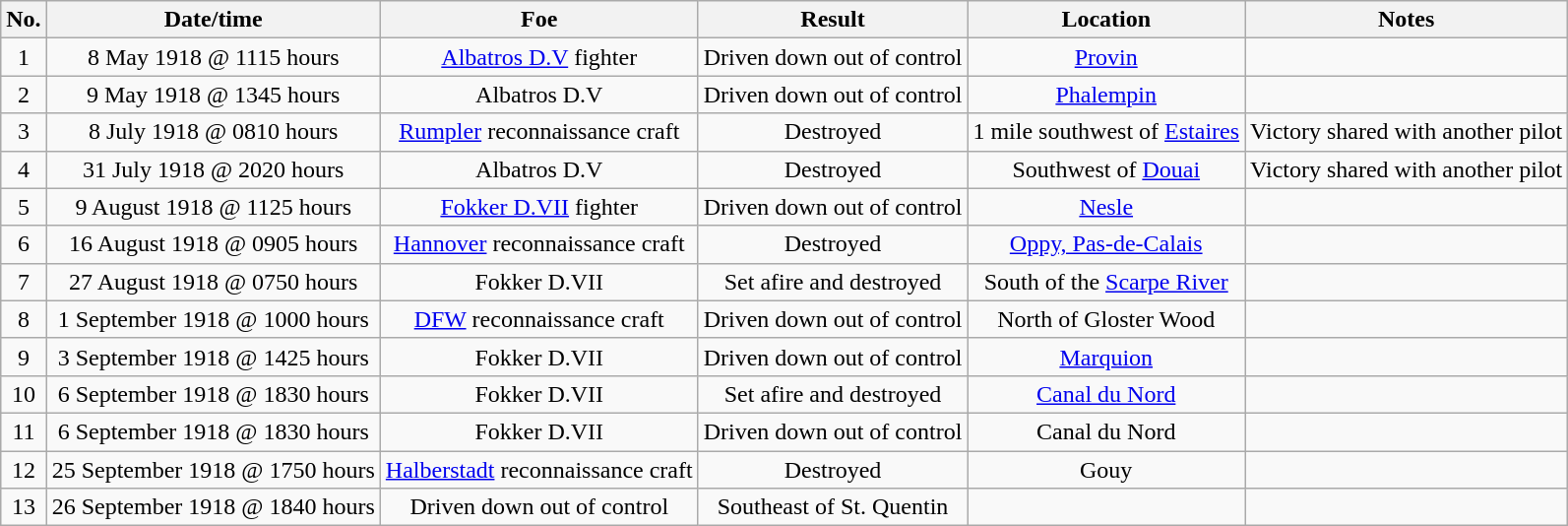<table class="wikitable">
<tr>
<th>No.</th>
<th>Date/time</th>
<th>Foe</th>
<th>Result</th>
<th>Location</th>
<th>Notes</th>
</tr>
<tr>
<td align="center">1</td>
<td align="center">8 May 1918 @ 1115 hours</td>
<td align="center"><a href='#'>Albatros D.V</a> fighter</td>
<td align="center">Driven down out of control</td>
<td align="center"><a href='#'>Provin</a></td>
<td align="center"></td>
</tr>
<tr>
<td align="center">2</td>
<td align="center">9 May 1918 @ 1345 hours</td>
<td align="center">Albatros D.V</td>
<td align="center">Driven down out of control</td>
<td align="center"><a href='#'>Phalempin</a></td>
<td align="center"></td>
</tr>
<tr>
<td align="center">3</td>
<td align="center">8 July 1918 @ 0810 hours</td>
<td align="center"><a href='#'>Rumpler</a> reconnaissance craft</td>
<td align="center">Destroyed</td>
<td align="center">1 mile southwest of <a href='#'>Estaires</a></td>
<td align="center">Victory shared with another pilot</td>
</tr>
<tr>
<td align="center">4</td>
<td align="center">31 July 1918 @ 2020 hours</td>
<td align="center">Albatros D.V</td>
<td align="center">Destroyed</td>
<td align="center">Southwest of <a href='#'>Douai</a></td>
<td align="center">Victory shared with another pilot</td>
</tr>
<tr>
<td align="center">5</td>
<td align="center">9 August 1918 @ 1125 hours</td>
<td align="center"><a href='#'>Fokker D.VII</a> fighter</td>
<td align="center">Driven down out of control</td>
<td align="center"><a href='#'>Nesle</a></td>
<td align="center"></td>
</tr>
<tr>
<td align="center">6</td>
<td align="center">16 August 1918 @ 0905 hours</td>
<td align="center"><a href='#'>Hannover</a> reconnaissance craft</td>
<td align="center">Destroyed</td>
<td align="center"><a href='#'>Oppy, Pas-de-Calais</a></td>
<td align="center"></td>
</tr>
<tr>
<td align="center">7</td>
<td align="center">27 August 1918 @ 0750 hours</td>
<td align="center">Fokker D.VII</td>
<td align="center">Set afire and destroyed</td>
<td align="center">South of the <a href='#'>Scarpe River</a></td>
<td align="center"></td>
</tr>
<tr>
<td align="center">8</td>
<td align="center">1 September 1918 @ 1000 hours</td>
<td align="center"><a href='#'>DFW</a> reconnaissance craft</td>
<td align="center">Driven down out of control</td>
<td align="center">North of Gloster Wood</td>
<td align="center"></td>
</tr>
<tr>
<td align="center">9</td>
<td align="center">3 September 1918 @ 1425 hours</td>
<td align="center">Fokker D.VII</td>
<td align="center">Driven down out of control</td>
<td align="center"><a href='#'>Marquion</a></td>
<td align="center"></td>
</tr>
<tr>
<td align="center">10</td>
<td align="center">6 September 1918 @ 1830 hours</td>
<td align="center">Fokker D.VII</td>
<td align="center">Set afire and destroyed</td>
<td align="center"><a href='#'>Canal du Nord</a></td>
<td align="center"></td>
</tr>
<tr>
<td align="center">11</td>
<td align="center">6 September 1918 @ 1830 hours</td>
<td align="center">Fokker D.VII</td>
<td align="center">Driven down out of control</td>
<td align="center">Canal du Nord</td>
<td align="center"></td>
</tr>
<tr>
<td align="center">12</td>
<td align="center">25 September 1918 @ 1750 hours</td>
<td align="center"><a href='#'>Halberstadt</a> reconnaissance craft</td>
<td align="center">Destroyed</td>
<td align="center">Gouy</td>
<td align="center"></td>
</tr>
<tr>
<td align="center">13</td>
<td align="center">26 September 1918 @ 1840 hours</td>
<td align="center">Driven down out of control</td>
<td align="center">Southeast of St. Quentin</td>
<td align="center"></td>
<td align="center"></td>
</tr>
</table>
